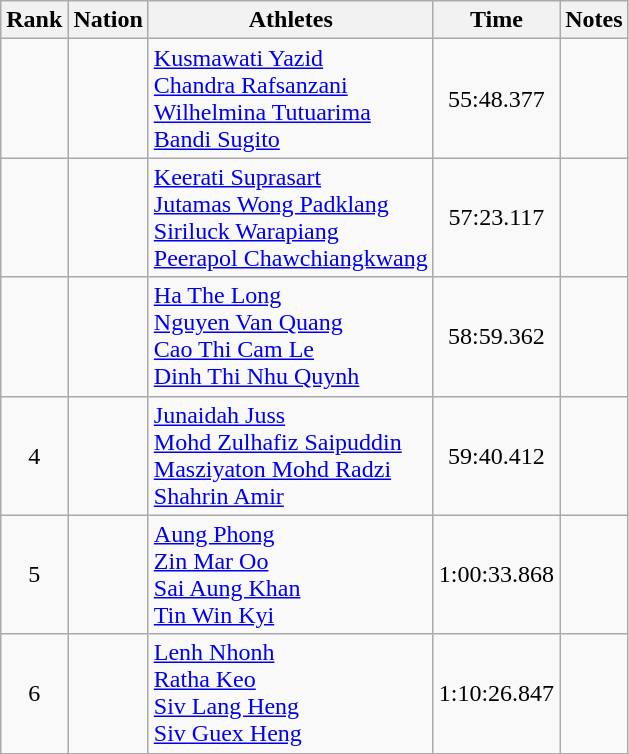<table class="wikitable" style="text-align:center">
<tr>
<th>Rank</th>
<th>Nation</th>
<th>Athletes</th>
<th>Time</th>
<th>Notes</th>
</tr>
<tr>
<td></td>
<td align=left></td>
<td align=left><a href='#'>Kusmawati Yazid</a> <br><a href='#'>Chandra Rafsanzani</a> <br><a href='#'>Wilhelmina Tutuarima</a> <br><a href='#'>Bandi Sugito</a></td>
<td>55:48.377</td>
<td></td>
</tr>
<tr>
<td></td>
<td align=left></td>
<td align=left><a href='#'>Keerati Suprasart</a> <br><a href='#'>Jutamas Wong Padklang</a> <br><a href='#'>Siriluck Warapiang</a> <br><a href='#'>Peerapol Chawchiangkwang</a></td>
<td>57:23.117</td>
<td></td>
</tr>
<tr>
<td></td>
<td align=left></td>
<td align=left><a href='#'>Ha The Long</a> <br><a href='#'>Nguyen Van Quang</a> <br><a href='#'>Cao Thi Cam Le</a> <br><a href='#'>Dinh Thi Nhu Quynh</a></td>
<td>58:59.362</td>
<td></td>
</tr>
<tr>
<td>4</td>
<td align=left></td>
<td align=left><a href='#'>Junaidah Juss</a> <br><a href='#'>Mohd Zulhafiz Saipuddin</a> <br><a href='#'>Masziyaton Mohd Radzi</a> <br><a href='#'>Shahrin Amir</a></td>
<td>59:40.412</td>
<td></td>
</tr>
<tr>
<td>5</td>
<td align=left></td>
<td align=left><a href='#'>Aung Phong</a> <br><a href='#'>Zin Mar Oo</a> <br><a href='#'>Sai Aung Khan</a> <br><a href='#'>Tin Win Kyi</a></td>
<td>1:00:33.868</td>
<td></td>
</tr>
<tr>
<td>6</td>
<td align=left></td>
<td align=left><a href='#'>Lenh Nhonh</a> <br><a href='#'>Ratha Keo</a> <br><a href='#'>Siv Lang Heng</a> <br><a href='#'>Siv Guex Heng</a></td>
<td>1:10:26.847</td>
<td></td>
</tr>
</table>
